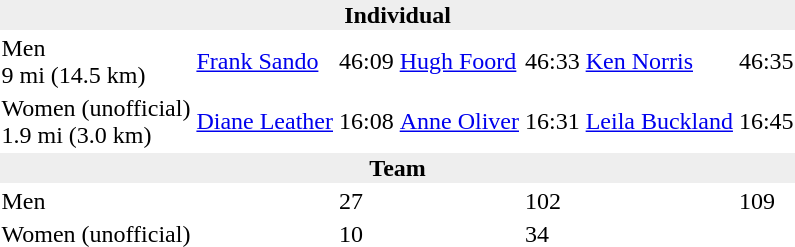<table>
<tr>
<td colspan=7 bgcolor=#eeeeee style=text-align:center;><strong>Individual</strong></td>
</tr>
<tr>
<td>Men<br>9 mi (14.5 km)</td>
<td><a href='#'>Frank Sando</a><br></td>
<td>46:09</td>
<td><a href='#'>Hugh Foord</a><br></td>
<td>46:33</td>
<td><a href='#'>Ken Norris</a><br></td>
<td>46:35</td>
</tr>
<tr>
<td>Women (unofficial)<br>1.9 mi (3.0 km)</td>
<td><a href='#'>Diane Leather</a><br></td>
<td>16:08</td>
<td><a href='#'>Anne Oliver</a><br></td>
<td>16:31</td>
<td><a href='#'>Leila Buckland</a><br></td>
<td>16:45</td>
</tr>
<tr>
<td colspan=7 bgcolor=#eeeeee style=text-align:center;><strong>Team</strong></td>
</tr>
<tr>
<td>Men</td>
<td></td>
<td>27</td>
<td></td>
<td>102</td>
<td></td>
<td>109</td>
</tr>
<tr>
<td>Women (unofficial)</td>
<td></td>
<td>10</td>
<td></td>
<td>34</td>
<td></td>
<td></td>
</tr>
</table>
